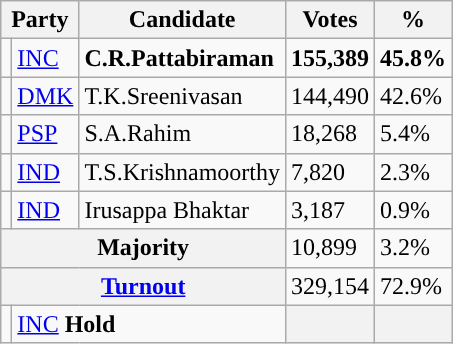<table class="wikitable">
<tr>
<th colspan="2">Party</th>
<th>Candidate</th>
<th>Votes</th>
<th>%</th>
</tr>
<tr>
<td></td>
<td><a href='#'>INC</a></td>
<td><strong>C.R.Pattabiraman</strong></td>
<td><strong>155,389</strong></td>
<td><strong>45.8%</strong></td>
</tr>
<tr>
<td></td>
<td><a href='#'>DMK</a></td>
<td>T.K.Sreenivasan</td>
<td>144,490</td>
<td>42.6%</td>
</tr>
<tr>
<td></td>
<td><a href='#'>PSP</a></td>
<td>S.A.Rahim</td>
<td>18,268</td>
<td>5.4%</td>
</tr>
<tr>
<td></td>
<td><a href='#'>IND</a></td>
<td>T.S.Krishnamoorthy</td>
<td>7,820</td>
<td>2.3%</td>
</tr>
<tr>
<td></td>
<td><a href='#'>IND</a></td>
<td>Irusappa Bhaktar</td>
<td>3,187</td>
<td>0.9%</td>
</tr>
<tr>
<th colspan="3">Majority</th>
<td>10,899</td>
<td>3.2%</td>
</tr>
<tr>
<th colspan="3"><a href='#'>Turnout</a></th>
<td>329,154</td>
<td>72.9%</td>
</tr>
<tr>
<td></td>
<td colspan="2"><a href='#'>INC</a> <strong>Hold</strong></td>
<th></th>
<th></th>
</tr>
</table>
